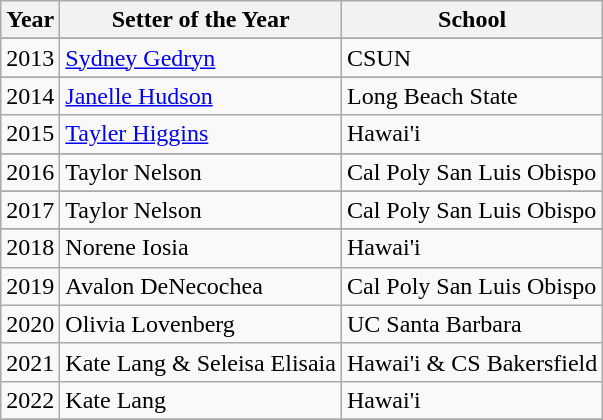<table class="wikitable">
<tr>
<th>Year</th>
<th>Setter of the Year</th>
<th>School</th>
</tr>
<tr>
</tr>
<tr>
<td>2013</td>
<td><a href='#'>Sydney Gedryn</a></td>
<td>CSUN</td>
</tr>
<tr>
</tr>
<tr>
<td>2014</td>
<td><a href='#'>Janelle Hudson</a></td>
<td>Long Beach State</td>
</tr>
<tr>
<td>2015</td>
<td><a href='#'>Tayler Higgins</a></td>
<td>Hawai'i</td>
</tr>
<tr>
</tr>
<tr>
<td>2016</td>
<td>Taylor Nelson</td>
<td>Cal Poly San Luis Obispo</td>
</tr>
<tr>
</tr>
<tr>
<td>2017</td>
<td>Taylor Nelson</td>
<td>Cal Poly San Luis Obispo</td>
</tr>
<tr>
</tr>
<tr>
<td>2018</td>
<td>Norene Iosia</td>
<td>Hawai'i</td>
</tr>
<tr>
<td>2019</td>
<td>Avalon DeNecochea</td>
<td>Cal Poly San Luis Obispo</td>
</tr>
<tr>
<td>2020</td>
<td>Olivia Lovenberg</td>
<td>UC Santa Barbara</td>
</tr>
<tr>
<td>2021</td>
<td>Kate Lang & Seleisa Elisaia</td>
<td>Hawai'i & CS Bakersfield</td>
</tr>
<tr>
<td>2022</td>
<td>Kate Lang</td>
<td>Hawai'i</td>
</tr>
<tr>
</tr>
</table>
